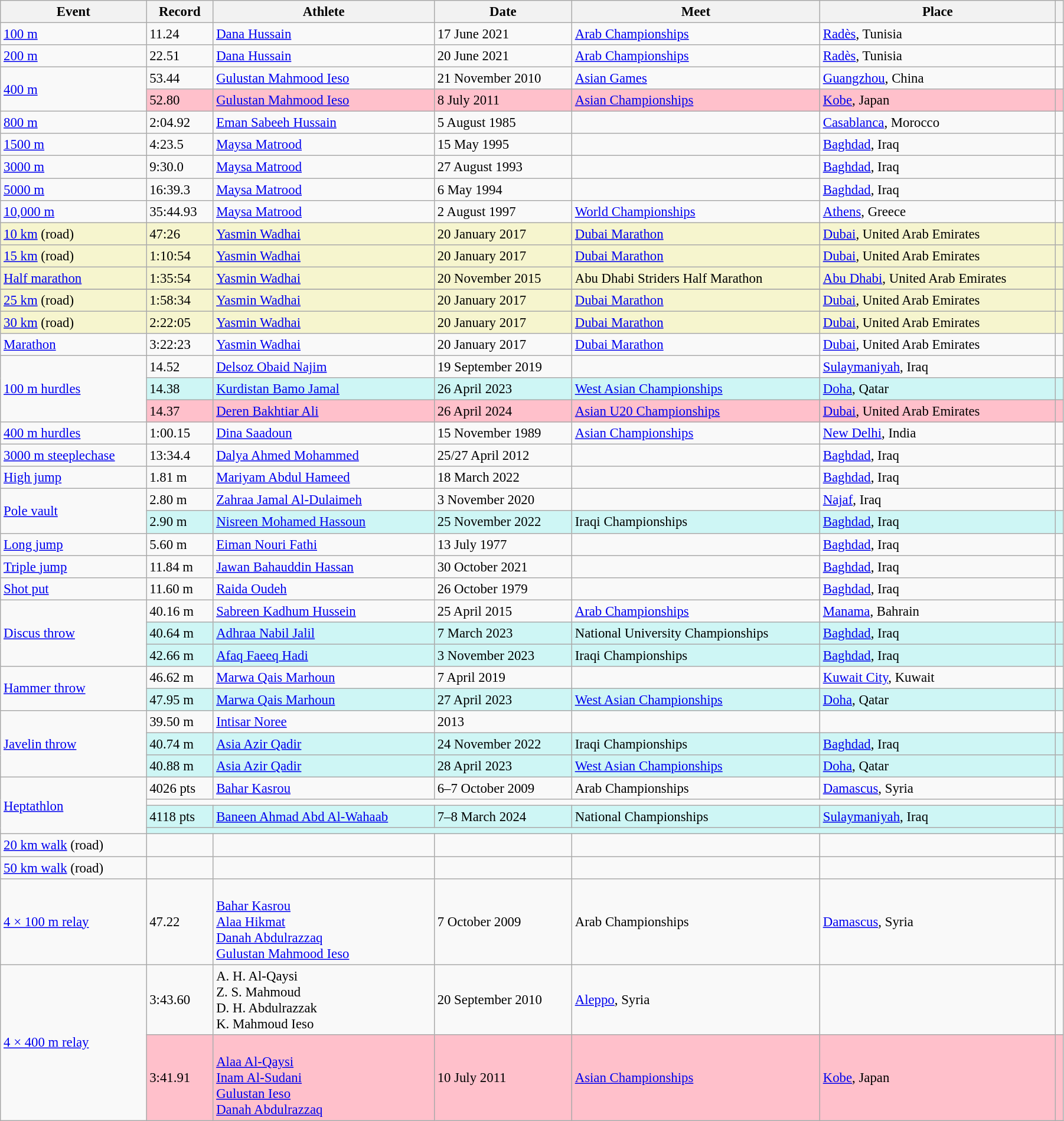<table class="wikitable" style="font-size:95%; width: 95%;">
<tr>
<th>Event</th>
<th>Record</th>
<th>Athlete</th>
<th>Date</th>
<th>Meet</th>
<th>Place</th>
<th></th>
</tr>
<tr>
<td><a href='#'>100 m</a></td>
<td>11.24 </td>
<td><a href='#'>Dana Hussain</a></td>
<td>17 June 2021</td>
<td><a href='#'>Arab Championships</a></td>
<td><a href='#'>Radès</a>, Tunisia</td>
<td></td>
</tr>
<tr>
<td><a href='#'>200 m</a></td>
<td>22.51 </td>
<td><a href='#'>Dana Hussain</a></td>
<td>20 June 2021</td>
<td><a href='#'>Arab Championships</a></td>
<td><a href='#'>Radès</a>, Tunisia</td>
<td></td>
</tr>
<tr>
<td rowspan=2><a href='#'>400 m</a></td>
<td>53.44</td>
<td><a href='#'>Gulustan Mahmood Ieso</a></td>
<td>21 November 2010</td>
<td><a href='#'>Asian Games</a></td>
<td><a href='#'>Guangzhou</a>, China</td>
<td></td>
</tr>
<tr style="background:pink">
<td>52.80 </td>
<td><a href='#'>Gulustan Mahmood Ieso</a></td>
<td>8 July 2011</td>
<td><a href='#'>Asian Championships</a></td>
<td><a href='#'>Kobe</a>, Japan</td>
<td></td>
</tr>
<tr>
<td><a href='#'>800 m</a></td>
<td>2:04.92</td>
<td><a href='#'>Eman Sabeeh Hussain</a></td>
<td>5 August 1985</td>
<td></td>
<td><a href='#'>Casablanca</a>, Morocco</td>
<td></td>
</tr>
<tr>
<td><a href='#'>1500 m</a></td>
<td>4:23.5 </td>
<td><a href='#'>Maysa Matrood</a></td>
<td>15 May 1995</td>
<td></td>
<td><a href='#'>Baghdad</a>, Iraq</td>
<td></td>
</tr>
<tr>
<td><a href='#'>3000 m</a></td>
<td>9:30.0 </td>
<td><a href='#'>Maysa Matrood</a></td>
<td>27 August 1993</td>
<td></td>
<td><a href='#'>Baghdad</a>, Iraq</td>
<td></td>
</tr>
<tr>
<td><a href='#'>5000 m</a></td>
<td>16:39.3 </td>
<td><a href='#'>Maysa Matrood</a></td>
<td>6 May 1994</td>
<td></td>
<td><a href='#'>Baghdad</a>, Iraq</td>
<td></td>
</tr>
<tr>
<td><a href='#'>10,000 m</a></td>
<td>35:44.93</td>
<td><a href='#'>Maysa Matrood</a></td>
<td>2 August 1997</td>
<td><a href='#'>World Championships</a></td>
<td><a href='#'>Athens</a>, Greece</td>
<td></td>
</tr>
<tr style="background:#f6F5CE;">
<td><a href='#'>10 km</a> (road)</td>
<td>47:26</td>
<td><a href='#'>Yasmin Wadhai</a></td>
<td>20 January 2017</td>
<td><a href='#'>Dubai Marathon</a></td>
<td><a href='#'>Dubai</a>, United Arab Emirates</td>
<td></td>
</tr>
<tr style="background:#f6F5CE;">
<td><a href='#'>15 km</a> (road)</td>
<td>1:10:54</td>
<td><a href='#'>Yasmin Wadhai</a></td>
<td>20 January 2017</td>
<td><a href='#'>Dubai Marathon</a></td>
<td><a href='#'>Dubai</a>, United Arab Emirates</td>
<td></td>
</tr>
<tr style="background:#f6F5CE;">
<td><a href='#'>Half marathon</a></td>
<td>1:35:54</td>
<td><a href='#'>Yasmin Wadhai</a></td>
<td>20 November 2015</td>
<td>Abu Dhabi Striders Half Marathon</td>
<td><a href='#'>Abu Dhabi</a>, United Arab Emirates</td>
<td></td>
</tr>
<tr>
</tr>
<tr style="background:#f6F5CE;">
<td><a href='#'>25 km</a> (road)</td>
<td>1:58:34</td>
<td><a href='#'>Yasmin Wadhai</a></td>
<td>20 January 2017</td>
<td><a href='#'>Dubai Marathon</a></td>
<td><a href='#'>Dubai</a>, United Arab Emirates</td>
<td></td>
</tr>
<tr style="background:#f6F5CE;">
<td><a href='#'>30 km</a> (road)</td>
<td>2:22:05</td>
<td><a href='#'>Yasmin Wadhai</a></td>
<td>20 January 2017</td>
<td><a href='#'>Dubai Marathon</a></td>
<td><a href='#'>Dubai</a>, United Arab Emirates</td>
<td></td>
</tr>
<tr>
<td><a href='#'>Marathon</a></td>
<td>3:22:23</td>
<td><a href='#'>Yasmin Wadhai</a></td>
<td>20 January 2017</td>
<td><a href='#'>Dubai Marathon</a></td>
<td><a href='#'>Dubai</a>, United Arab Emirates</td>
<td></td>
</tr>
<tr>
<td rowspan=3><a href='#'>100 m hurdles</a></td>
<td>14.52 </td>
<td><a href='#'>Delsoz Obaid Najim</a></td>
<td>19 September 2019</td>
<td></td>
<td><a href='#'>Sulaymaniyah</a>, Iraq</td>
<td></td>
</tr>
<tr bgcolor="#CEF6F5">
<td>14.38 </td>
<td><a href='#'>Kurdistan Bamo Jamal</a></td>
<td>26 April 2023</td>
<td><a href='#'>West Asian Championships</a></td>
<td><a href='#'>Doha</a>, Qatar</td>
<td></td>
</tr>
<tr style="background:pink">
<td>14.37  </td>
<td><a href='#'>Deren Bakhtiar Ali</a></td>
<td>26 April 2024</td>
<td><a href='#'>Asian U20 Championships</a></td>
<td><a href='#'>Dubai</a>, United Arab Emirates</td>
<td></td>
</tr>
<tr>
<td><a href='#'>400 m hurdles</a></td>
<td>1:00.15</td>
<td><a href='#'>Dina Saadoun</a></td>
<td>15 November 1989</td>
<td><a href='#'>Asian Championships</a></td>
<td><a href='#'>New Delhi</a>, India</td>
<td></td>
</tr>
<tr>
<td><a href='#'>3000 m steeplechase</a></td>
<td>13:34.4</td>
<td><a href='#'>Dalya Ahmed Mohammed</a></td>
<td>25/27 April 2012</td>
<td></td>
<td><a href='#'>Baghdad</a>, Iraq</td>
<td></td>
</tr>
<tr>
<td><a href='#'>High jump</a></td>
<td>1.81 m</td>
<td><a href='#'>Mariyam Abdul Hameed</a></td>
<td>18 March 2022</td>
<td></td>
<td><a href='#'>Baghdad</a>, Iraq</td>
<td></td>
</tr>
<tr>
<td rowspan=2><a href='#'>Pole vault</a></td>
<td>2.80 m</td>
<td><a href='#'>Zahraa Jamal Al-Dulaimeh</a></td>
<td>3 November 2020</td>
<td></td>
<td><a href='#'>Najaf</a>, Iraq</td>
<td></td>
</tr>
<tr bgcolor=#CEF6F5>
<td>2.90 m</td>
<td><a href='#'>Nisreen Mohamed Hassoun</a></td>
<td>25 November 2022</td>
<td>Iraqi Championships</td>
<td><a href='#'>Baghdad</a>, Iraq</td>
<td></td>
</tr>
<tr>
<td><a href='#'>Long jump</a></td>
<td>5.60 m</td>
<td><a href='#'>Eiman Nouri Fathi</a></td>
<td>13 July 1977</td>
<td></td>
<td><a href='#'>Baghdad</a>, Iraq</td>
<td></td>
</tr>
<tr>
<td><a href='#'>Triple jump</a></td>
<td>11.84 m </td>
<td><a href='#'>Jawan Bahauddin Hassan</a></td>
<td>30 October 2021</td>
<td></td>
<td><a href='#'>Baghdad</a>, Iraq</td>
<td></td>
</tr>
<tr>
<td><a href='#'>Shot put</a></td>
<td>11.60 m</td>
<td><a href='#'>Raida Oudeh</a></td>
<td>26 October 1979</td>
<td></td>
<td><a href='#'>Baghdad</a>, Iraq</td>
<td></td>
</tr>
<tr>
<td rowspan=3><a href='#'>Discus throw</a></td>
<td>40.16 m</td>
<td><a href='#'>Sabreen Kadhum Hussein</a></td>
<td>25 April 2015</td>
<td><a href='#'>Arab Championships</a></td>
<td><a href='#'>Manama</a>, Bahrain</td>
<td></td>
</tr>
<tr bgcolor=#CEF6F5>
<td>40.64 m</td>
<td><a href='#'>Adhraa Nabil Jalil</a></td>
<td>7 March 2023</td>
<td>National University Championships</td>
<td><a href='#'>Baghdad</a>, Iraq</td>
<td></td>
</tr>
<tr bgcolor=#CEF6F5>
<td>42.66 m</td>
<td><a href='#'>Afaq Faeeq Hadi</a></td>
<td>3 November 2023</td>
<td>Iraqi Championships</td>
<td><a href='#'>Baghdad</a>, Iraq</td>
<td></td>
</tr>
<tr>
<td rowspan=2><a href='#'>Hammer throw</a></td>
<td>46.62 m</td>
<td><a href='#'>Marwa Qais Marhoun</a></td>
<td>7 April 2019</td>
<td></td>
<td><a href='#'>Kuwait City</a>, Kuwait</td>
<td></td>
</tr>
<tr bgcolor="#CEF6F5">
<td>47.95 m</td>
<td><a href='#'>Marwa Qais Marhoun</a></td>
<td>27 April 2023</td>
<td><a href='#'>West Asian Championships</a></td>
<td><a href='#'>Doha</a>, Qatar</td>
<td></td>
</tr>
<tr>
<td rowspan=3><a href='#'>Javelin throw</a></td>
<td>39.50 m</td>
<td><a href='#'>Intisar Noree</a></td>
<td>2013</td>
<td></td>
<td></td>
<td></td>
</tr>
<tr bgcolor=#CEF6F5>
<td>40.74 m</td>
<td><a href='#'>Asia Azir Qadir</a></td>
<td>24 November 2022</td>
<td>Iraqi Championships</td>
<td><a href='#'>Baghdad</a>, Iraq</td>
<td></td>
</tr>
<tr bgcolor="#CEF6F5">
<td>40.88 m</td>
<td><a href='#'>Asia Azir Qadir</a></td>
<td>28 April 2023</td>
<td><a href='#'>West Asian Championships</a></td>
<td><a href='#'>Doha</a>, Qatar</td>
<td></td>
</tr>
<tr>
<td rowspan=4><a href='#'>Heptathlon</a></td>
<td>4026 pts</td>
<td><a href='#'>Bahar Kasrou</a></td>
<td>6–7 October 2009</td>
<td>Arab Championships</td>
<td><a href='#'>Damascus</a>, Syria</td>
<td></td>
</tr>
<tr>
<td colspan=5></td>
<td></td>
</tr>
<tr bgcolor=#CEF6F5>
<td>4118 pts</td>
<td><a href='#'>Baneen Ahmad Abd Al-Wahaab</a></td>
<td>7–8 March 2024</td>
<td>National Championships</td>
<td><a href='#'>Sulaymaniyah</a>, Iraq</td>
<td></td>
</tr>
<tr bgcolor=#CEF6F5>
<td colspan=5></td>
<td></td>
</tr>
<tr>
<td><a href='#'>20 km walk</a> (road)</td>
<td></td>
<td></td>
<td></td>
<td></td>
<td></td>
<td></td>
</tr>
<tr>
<td><a href='#'>50 km walk</a> (road)</td>
<td></td>
<td></td>
<td></td>
<td></td>
<td></td>
<td></td>
</tr>
<tr>
<td><a href='#'>4 × 100 m relay</a></td>
<td>47.22</td>
<td><br><a href='#'>Bahar Kasrou</a><br><a href='#'>Alaa Hikmat</a><br><a href='#'>Danah Abdulrazzaq</a><br><a href='#'>Gulustan Mahmood Ieso</a></td>
<td>7 October 2009</td>
<td>Arab Championships</td>
<td><a href='#'>Damascus</a>, Syria</td>
<td></td>
</tr>
<tr>
<td rowspan=2><a href='#'>4 × 400 m relay</a></td>
<td>3:43.60</td>
<td>A. H. Al-Qaysi<br>Z. S. Mahmoud<br>D. H. Abdulrazzak<br> K. Mahmoud Ieso</td>
<td>20 September 2010</td>
<td><a href='#'>Aleppo</a>, Syria</td>
<td></td>
</tr>
<tr style="background:pink">
<td>3:41.91</td>
<td><br><a href='#'>Alaa Al-Qaysi</a><br><a href='#'>Inam Al-Sudani</a><br><a href='#'>Gulustan Ieso</a><br><a href='#'>Danah Abdulrazzaq</a></td>
<td>10 July 2011</td>
<td><a href='#'>Asian Championships</a></td>
<td><a href='#'>Kobe</a>, Japan</td>
<td></td>
</tr>
</table>
